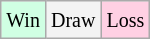<table class="wikitable">
<tr>
<td style="background-color: #d0ffe3;"><small>Win</small></td>
<td style="background-color: #f3f3f3;"><small>Draw</small></td>
<td style="background-color: #ffd0e3;"><small>Loss</small></td>
</tr>
</table>
